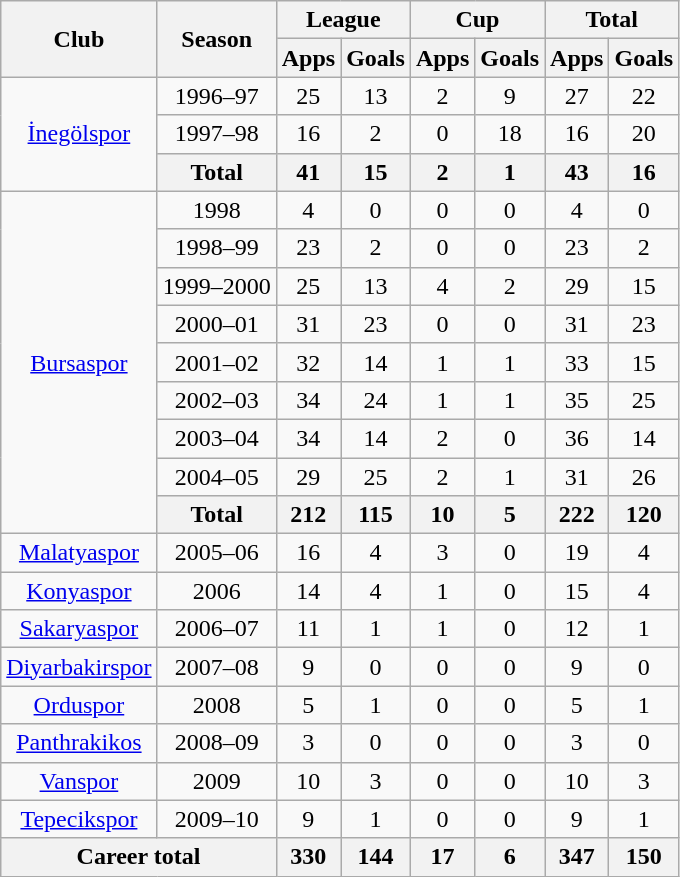<table class="wikitable" style="text-align:center">
<tr>
<th rowspan="2">Club</th>
<th rowspan="2">Season</th>
<th colspan="2">League</th>
<th colspan="2">Cup</th>
<th colspan="2">Total</th>
</tr>
<tr>
<th>Apps</th>
<th>Goals</th>
<th>Apps</th>
<th>Goals</th>
<th>Apps</th>
<th>Goals</th>
</tr>
<tr>
<td rowspan="3"><a href='#'>İnegölspor</a></td>
<td>1996–97</td>
<td>25</td>
<td>13</td>
<td>2</td>
<td>9</td>
<td>27</td>
<td>22</td>
</tr>
<tr>
<td>1997–98</td>
<td>16</td>
<td>2</td>
<td>0</td>
<td>18</td>
<td>16</td>
<td>20</td>
</tr>
<tr>
<th>Total</th>
<th>41</th>
<th>15</th>
<th>2</th>
<th>1</th>
<th>43</th>
<th>16</th>
</tr>
<tr>
<td rowspan="9"><a href='#'>Bursaspor</a></td>
<td>1998</td>
<td>4</td>
<td>0</td>
<td>0</td>
<td>0</td>
<td>4</td>
<td>0</td>
</tr>
<tr>
<td>1998–99</td>
<td>23</td>
<td>2</td>
<td>0</td>
<td>0</td>
<td>23</td>
<td>2</td>
</tr>
<tr>
<td>1999–2000</td>
<td>25</td>
<td>13</td>
<td>4</td>
<td>2</td>
<td>29</td>
<td>15</td>
</tr>
<tr>
<td>2000–01</td>
<td>31</td>
<td>23</td>
<td>0</td>
<td>0</td>
<td>31</td>
<td>23</td>
</tr>
<tr>
<td>2001–02</td>
<td>32</td>
<td>14</td>
<td>1</td>
<td>1</td>
<td>33</td>
<td>15</td>
</tr>
<tr>
<td>2002–03</td>
<td>34</td>
<td>24</td>
<td>1</td>
<td>1</td>
<td>35</td>
<td>25</td>
</tr>
<tr>
<td>2003–04</td>
<td>34</td>
<td>14</td>
<td>2</td>
<td>0</td>
<td>36</td>
<td>14</td>
</tr>
<tr>
<td>2004–05</td>
<td>29</td>
<td>25</td>
<td>2</td>
<td>1</td>
<td>31</td>
<td>26</td>
</tr>
<tr>
<th>Total</th>
<th>212</th>
<th>115</th>
<th>10</th>
<th>5</th>
<th>222</th>
<th>120</th>
</tr>
<tr>
<td><a href='#'>Malatyaspor</a></td>
<td>2005–06</td>
<td>16</td>
<td>4</td>
<td>3</td>
<td>0</td>
<td>19</td>
<td>4</td>
</tr>
<tr>
<td><a href='#'>Konyaspor</a></td>
<td>2006</td>
<td>14</td>
<td>4</td>
<td>1</td>
<td>0</td>
<td>15</td>
<td>4</td>
</tr>
<tr>
<td><a href='#'>Sakaryaspor</a></td>
<td>2006–07</td>
<td>11</td>
<td>1</td>
<td>1</td>
<td>0</td>
<td>12</td>
<td>1</td>
</tr>
<tr>
<td><a href='#'>Diyarbakirspor</a></td>
<td>2007–08</td>
<td>9</td>
<td>0</td>
<td>0</td>
<td>0</td>
<td>9</td>
<td>0</td>
</tr>
<tr>
<td><a href='#'>Orduspor</a></td>
<td>2008</td>
<td>5</td>
<td>1</td>
<td>0</td>
<td>0</td>
<td>5</td>
<td>1</td>
</tr>
<tr>
<td><a href='#'>Panthrakikos</a></td>
<td>2008–09</td>
<td>3</td>
<td>0</td>
<td>0</td>
<td>0</td>
<td>3</td>
<td>0</td>
</tr>
<tr>
<td><a href='#'>Vanspor</a></td>
<td>2009</td>
<td>10</td>
<td>3</td>
<td>0</td>
<td>0</td>
<td>10</td>
<td>3</td>
</tr>
<tr>
<td><a href='#'>Tepecikspor</a></td>
<td>2009–10</td>
<td>9</td>
<td>1</td>
<td>0</td>
<td>0</td>
<td>9</td>
<td>1</td>
</tr>
<tr>
<th colspan="2">Career total</th>
<th>330</th>
<th>144</th>
<th>17</th>
<th>6</th>
<th>347</th>
<th>150</th>
</tr>
</table>
